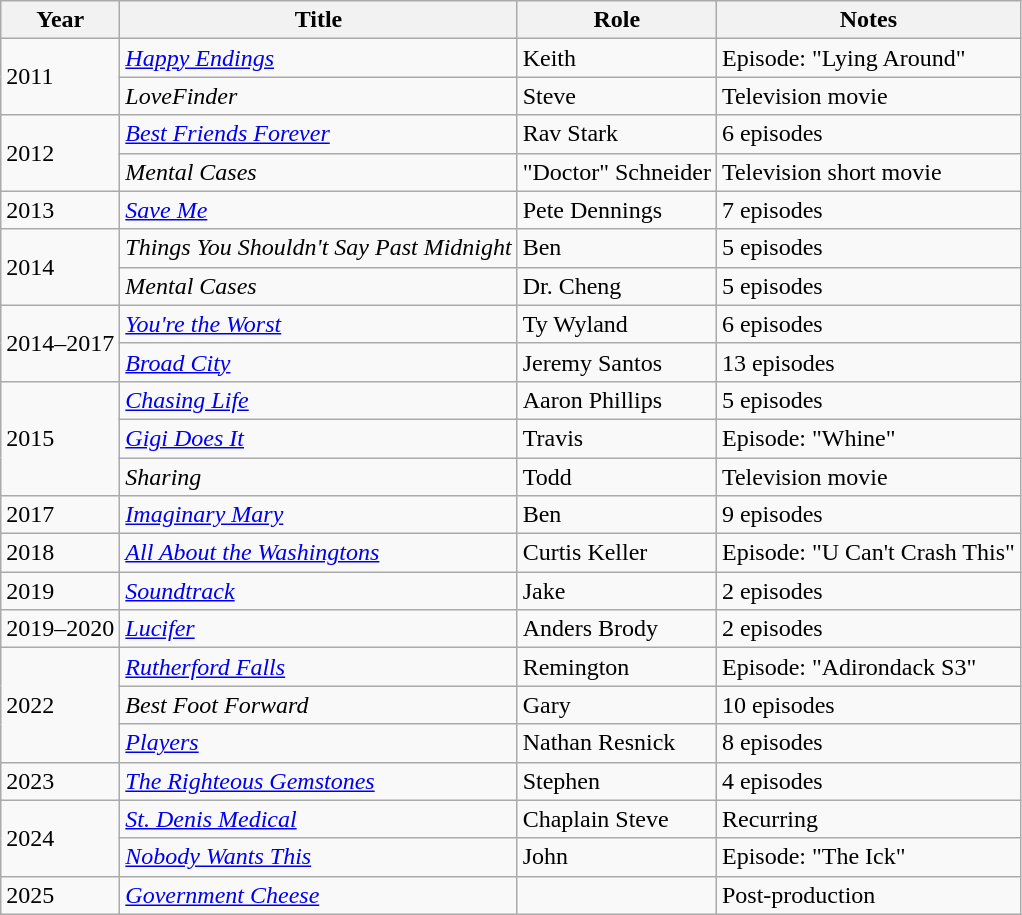<table class="wikitable sortable">
<tr>
<th>Year</th>
<th>Title</th>
<th>Role</th>
<th class="unsortable">Notes</th>
</tr>
<tr>
<td rowspan="2">2011</td>
<td><em><a href='#'>Happy Endings</a></em></td>
<td>Keith</td>
<td>Episode: "Lying Around"</td>
</tr>
<tr>
<td><em>LoveFinder</em></td>
<td>Steve</td>
<td>Television movie</td>
</tr>
<tr>
<td rowspan="2">2012</td>
<td><em><a href='#'>Best Friends Forever</a></em></td>
<td>Rav Stark</td>
<td>6 episodes</td>
</tr>
<tr>
<td><em>Mental Cases</em></td>
<td>"Doctor" Schneider</td>
<td>Television short movie</td>
</tr>
<tr>
<td>2013</td>
<td><em><a href='#'>Save Me</a></em></td>
<td>Pete Dennings</td>
<td>7 episodes</td>
</tr>
<tr>
<td rowspan="2">2014</td>
<td><em>Things You Shouldn't Say Past Midnight</em></td>
<td>Ben</td>
<td>5 episodes</td>
</tr>
<tr>
<td><em>Mental Cases</em></td>
<td>Dr. Cheng</td>
<td>5 episodes</td>
</tr>
<tr>
<td rowspan="2">2014–2017</td>
<td><em><a href='#'>You're the Worst</a></em></td>
<td>Ty Wyland</td>
<td>6 episodes</td>
</tr>
<tr>
<td><em><a href='#'>Broad City</a></em></td>
<td>Jeremy Santos</td>
<td>13 episodes</td>
</tr>
<tr>
<td rowspan="3">2015</td>
<td><em><a href='#'>Chasing Life</a></em></td>
<td>Aaron Phillips</td>
<td>5 episodes</td>
</tr>
<tr>
<td><em><a href='#'>Gigi Does It</a></em></td>
<td>Travis</td>
<td>Episode: "Whine"</td>
</tr>
<tr>
<td><em>Sharing</em></td>
<td>Todd</td>
<td>Television movie</td>
</tr>
<tr>
<td>2017</td>
<td><em><a href='#'>Imaginary Mary</a></em></td>
<td>Ben</td>
<td>9 episodes</td>
</tr>
<tr>
<td>2018</td>
<td><em><a href='#'>All About the Washingtons</a></em></td>
<td>Curtis Keller</td>
<td>Episode: "U Can't Crash This"</td>
</tr>
<tr>
<td>2019</td>
<td><em><a href='#'>Soundtrack</a></em></td>
<td>Jake</td>
<td>2 episodes</td>
</tr>
<tr>
<td>2019–2020</td>
<td><em><a href='#'>Lucifer</a></em></td>
<td>Anders Brody</td>
<td>2 episodes</td>
</tr>
<tr>
<td rowspan="3">2022</td>
<td><em><a href='#'>Rutherford Falls</a></em></td>
<td>Remington</td>
<td>Episode: "Adirondack S3"</td>
</tr>
<tr>
<td><em>Best Foot Forward</em></td>
<td>Gary</td>
<td>10 episodes</td>
</tr>
<tr>
<td><em><a href='#'>Players</a></em></td>
<td>Nathan Resnick</td>
<td>8 episodes</td>
</tr>
<tr>
<td>2023</td>
<td><em><a href='#'>The Righteous Gemstones</a></em></td>
<td>Stephen</td>
<td>4 episodes</td>
</tr>
<tr>
<td rowspan="2">2024</td>
<td><em><a href='#'>St. Denis Medical</a></em></td>
<td>Chaplain Steve</td>
<td>Recurring</td>
</tr>
<tr>
<td><em><a href='#'>Nobody Wants This</a></em></td>
<td>John</td>
<td>Episode: "The Ick"</td>
</tr>
<tr>
<td>2025</td>
<td><em><a href='#'>Government Cheese</a></em></td>
<td></td>
<td>Post-production</td>
</tr>
</table>
